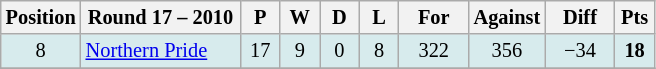<table class="wikitable" style="text-align:center; font-size:85%;">
<tr>
<th width=40 abbr="Position">Position</th>
<th width=100>Round 17 – 2010</th>
<th width=20 abbr="Played">P</th>
<th width=20 abbr="Won">W</th>
<th width=20 abbr="Drawn">D</th>
<th width=20 abbr="Lost">L</th>
<th width=40 abbr="Points for">For</th>
<th width=40 abbr="Points against">Against</th>
<th width=40 abbr="Points difference">Diff</th>
<th width=20 abbr="Points">Pts</th>
</tr>
<tr style="background: #d7ebed;">
<td>8</td>
<td style="text-align:left;"> <a href='#'>Northern Pride</a></td>
<td>17</td>
<td>9</td>
<td>0</td>
<td>8</td>
<td>322</td>
<td>356</td>
<td>−34</td>
<td><strong>18</strong></td>
</tr>
<tr>
</tr>
</table>
